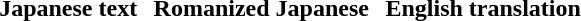<table align="center" cellpadding="5" cellspacing="1">
<tr>
</tr>
<tr>
<th scope="col">Japanese text</th>
<th scope="col">Romanized Japanese</th>
<th scope="col">English translation</th>
</tr>
<tr>
<td><br></td>
<td><br></td>
<td><br></td>
</tr>
<tr>
</tr>
</table>
